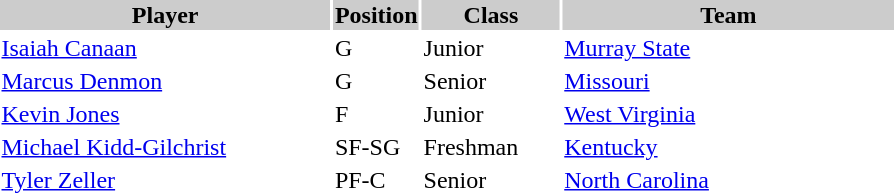<table style="width:600px" "border:'1' 'solid' 'gray' ">
<tr>
<th style="background:#ccc; width:40%;">Player</th>
<th style="background:#ccc; width:4%;">Position</th>
<th style="background:#ccc; width:16%;">Class</th>
<th style="background:#ccc; width:40%;">Team</th>
</tr>
<tr>
<td><a href='#'>Isaiah Canaan</a></td>
<td>G</td>
<td>Junior</td>
<td><a href='#'>Murray State</a></td>
</tr>
<tr>
<td><a href='#'>Marcus Denmon</a></td>
<td>G</td>
<td>Senior</td>
<td><a href='#'>Missouri</a></td>
</tr>
<tr>
<td><a href='#'>Kevin Jones</a></td>
<td>F</td>
<td>Junior</td>
<td><a href='#'>West Virginia</a></td>
</tr>
<tr>
<td><a href='#'>Michael Kidd-Gilchrist</a></td>
<td>SF-SG</td>
<td>Freshman</td>
<td><a href='#'>Kentucky</a></td>
</tr>
<tr>
<td><a href='#'>Tyler Zeller</a></td>
<td>PF-C</td>
<td>Senior</td>
<td><a href='#'>North Carolina</a></td>
</tr>
</table>
